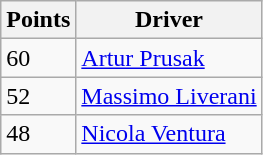<table class="wikitable">
<tr>
<th>Points</th>
<th>Driver</th>
</tr>
<tr>
<td>60</td>
<td> <a href='#'>Artur Prusak</a></td>
</tr>
<tr>
<td>52</td>
<td> <a href='#'>Massimo Liverani</a></td>
</tr>
<tr>
<td>48</td>
<td> <a href='#'>Nicola Ventura</a></td>
</tr>
</table>
